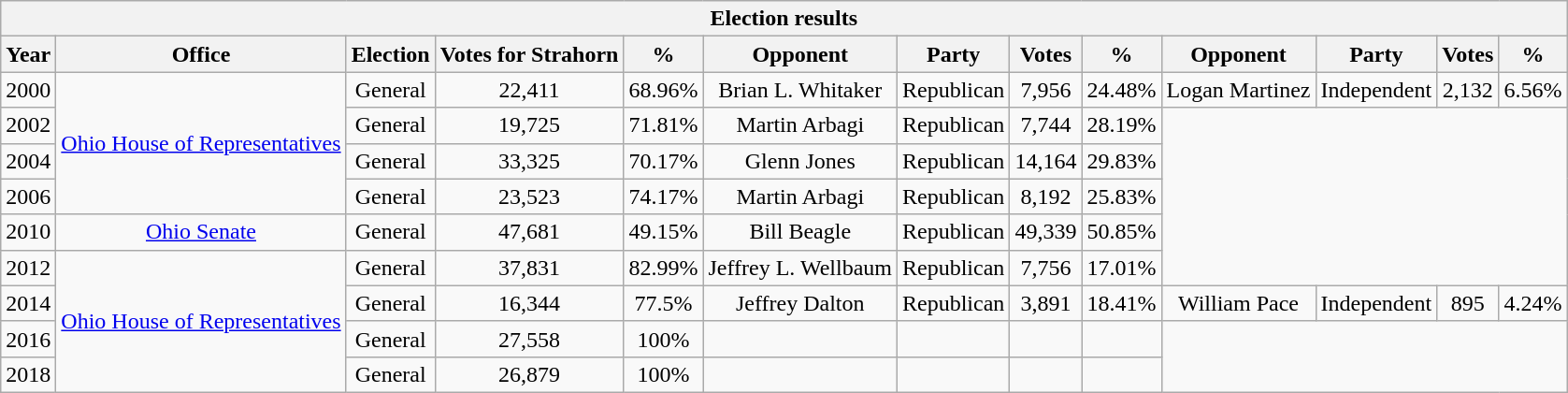<table class="wikitable" style="text-align: center;">
<tr>
<th colspan="13">Election results</th>
</tr>
<tr>
<th>Year</th>
<th>Office</th>
<th>Election</th>
<th>Votes for Strahorn</th>
<th>%</th>
<th>Opponent</th>
<th>Party</th>
<th>Votes</th>
<th>%</th>
<th>Opponent</th>
<th>Party</th>
<th>Votes</th>
<th>%</th>
</tr>
<tr>
<td>2000</td>
<td rowspan=4><a href='#'>Ohio House of Representatives</a></td>
<td>General</td>
<td>22,411</td>
<td>68.96%</td>
<td>Brian L. Whitaker</td>
<td>Republican</td>
<td>7,956</td>
<td>24.48%</td>
<td>Logan Martinez</td>
<td>Independent</td>
<td>2,132</td>
<td>6.56%</td>
</tr>
<tr |->
<td>2002</td>
<td>General</td>
<td>19,725</td>
<td>71.81%</td>
<td>Martin Arbagi</td>
<td>Republican</td>
<td>7,744</td>
<td>28.19%</td>
</tr>
<tr>
<td>2004</td>
<td>General</td>
<td>33,325</td>
<td>70.17%</td>
<td>Glenn Jones</td>
<td>Republican</td>
<td>14,164</td>
<td>29.83%</td>
</tr>
<tr>
<td>2006</td>
<td>General</td>
<td>23,523</td>
<td>74.17%</td>
<td>Martin Arbagi</td>
<td>Republican</td>
<td>8,192</td>
<td>25.83%</td>
</tr>
<tr>
<td>2010</td>
<td rowspan=1><a href='#'>Ohio Senate</a></td>
<td>General</td>
<td>47,681</td>
<td>49.15%</td>
<td>Bill Beagle</td>
<td>Republican</td>
<td>49,339</td>
<td>50.85%</td>
</tr>
<tr>
<td>2012</td>
<td rowspan=4><a href='#'>Ohio House of Representatives</a></td>
<td>General</td>
<td>37,831</td>
<td>82.99%</td>
<td>Jeffrey L. Wellbaum</td>
<td>Republican</td>
<td>7,756</td>
<td>17.01%</td>
</tr>
<tr>
<td>2014</td>
<td>General</td>
<td>16,344</td>
<td>77.5%</td>
<td>Jeffrey Dalton</td>
<td>Republican</td>
<td>3,891</td>
<td>18.41%</td>
<td>William Pace</td>
<td>Independent</td>
<td>895</td>
<td>4.24%</td>
</tr>
<tr>
<td>2016</td>
<td>General</td>
<td>27,558</td>
<td>100%</td>
<td></td>
<td></td>
<td></td>
<td></td>
</tr>
<tr>
<td>2018</td>
<td>General</td>
<td>26,879</td>
<td>100%</td>
<td></td>
<td></td>
<td></td>
<td></td>
</tr>
</table>
